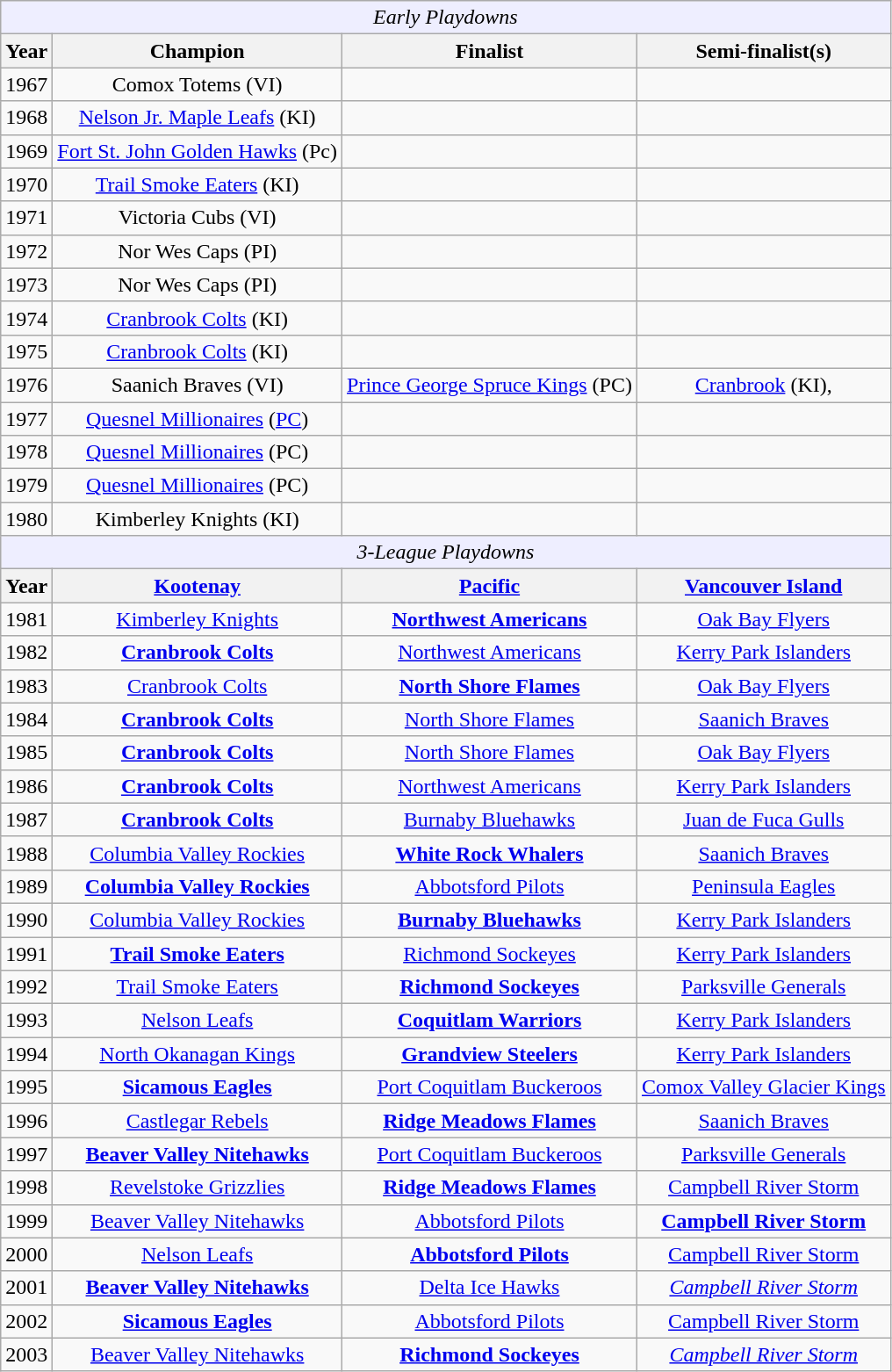<table class="wikitable" style="text-align:center">
<tr bgcolor="#eeeeff">
<td colspan="11"><em>Early Playdowns</em></td>
</tr>
<tr>
<th>Year</th>
<th>Champion</th>
<th>Finalist</th>
<th>Semi-finalist(s)</th>
</tr>
<tr>
<td>1967</td>
<td>Comox Totems (VI)</td>
<td></td>
<td></td>
</tr>
<tr>
<td>1968</td>
<td><a href='#'>Nelson Jr. Maple Leafs</a> (KI)</td>
<td></td>
<td></td>
</tr>
<tr>
<td>1969</td>
<td><a href='#'>Fort St. John Golden Hawks</a> (Pc)</td>
<td></td>
<td></td>
</tr>
<tr>
<td>1970</td>
<td><a href='#'>Trail Smoke Eaters</a> (KI)</td>
<td></td>
<td></td>
</tr>
<tr>
<td>1971</td>
<td>Victoria Cubs (VI)</td>
<td></td>
<td></td>
</tr>
<tr>
<td>1972</td>
<td>Nor Wes Caps (PI)</td>
<td></td>
<td></td>
</tr>
<tr>
<td>1973</td>
<td>Nor Wes Caps (PI)</td>
<td></td>
<td></td>
</tr>
<tr>
<td>1974</td>
<td><a href='#'>Cranbrook Colts</a> (KI)</td>
<td></td>
<td></td>
</tr>
<tr>
<td>1975</td>
<td><a href='#'>Cranbrook Colts</a> (KI)</td>
<td></td>
<td></td>
</tr>
<tr>
<td>1976</td>
<td>Saanich Braves (VI)</td>
<td><a href='#'>Prince George Spruce Kings</a> (PC)</td>
<td><a href='#'>Cranbrook</a> (KI),</td>
</tr>
<tr>
<td>1977</td>
<td><a href='#'>Quesnel Millionaires</a> (<a href='#'>PC</a>)</td>
<td></td>
<td></td>
</tr>
<tr>
<td>1978</td>
<td><a href='#'>Quesnel Millionaires</a> (PC)</td>
<td></td>
<td></td>
</tr>
<tr>
<td>1979</td>
<td><a href='#'>Quesnel Millionaires</a> (PC)</td>
<td></td>
<td></td>
</tr>
<tr>
<td>1980</td>
<td>Kimberley Knights (KI)</td>
<td></td>
<td></td>
</tr>
<tr bgcolor="#eeeeff">
<td colspan="11"><em>3-League Playdowns</em></td>
</tr>
<tr>
<th>Year</th>
<th><a href='#'>Kootenay</a></th>
<th><a href='#'>Pacific</a></th>
<th><a href='#'>Vancouver Island</a></th>
</tr>
<tr>
<td>1981</td>
<td><a href='#'>Kimberley Knights</a></td>
<td><strong><a href='#'>Northwest Americans</a></strong></td>
<td><a href='#'>Oak Bay Flyers</a></td>
</tr>
<tr>
<td>1982</td>
<td><strong><a href='#'>Cranbrook Colts</a></strong></td>
<td><a href='#'>Northwest Americans</a></td>
<td><a href='#'>Kerry Park Islanders</a></td>
</tr>
<tr>
<td>1983</td>
<td><a href='#'>Cranbrook Colts</a></td>
<td><strong><a href='#'>North Shore Flames</a></strong></td>
<td><a href='#'>Oak Bay Flyers</a></td>
</tr>
<tr>
<td>1984</td>
<td><strong><a href='#'>Cranbrook Colts</a></strong></td>
<td><a href='#'>North Shore Flames</a></td>
<td><a href='#'>Saanich Braves</a></td>
</tr>
<tr>
<td>1985</td>
<td><strong><a href='#'>Cranbrook Colts</a></strong></td>
<td><a href='#'>North Shore Flames</a></td>
<td><a href='#'>Oak Bay Flyers</a></td>
</tr>
<tr>
<td>1986</td>
<td><strong><a href='#'>Cranbrook Colts</a></strong></td>
<td><a href='#'>Northwest Americans</a></td>
<td><a href='#'>Kerry Park Islanders</a></td>
</tr>
<tr>
<td>1987</td>
<td><strong><a href='#'>Cranbrook Colts</a></strong></td>
<td><a href='#'>Burnaby Bluehawks</a></td>
<td><a href='#'>Juan de Fuca Gulls</a></td>
</tr>
<tr>
<td>1988</td>
<td><a href='#'>Columbia Valley Rockies</a></td>
<td><strong><a href='#'>White Rock Whalers</a></strong></td>
<td><a href='#'>Saanich Braves</a></td>
</tr>
<tr>
<td>1989</td>
<td><strong><a href='#'>Columbia Valley Rockies</a></strong></td>
<td><a href='#'>Abbotsford Pilots</a></td>
<td><a href='#'>Peninsula Eagles</a></td>
</tr>
<tr>
<td>1990</td>
<td><a href='#'>Columbia Valley Rockies</a></td>
<td><strong><a href='#'>Burnaby Bluehawks</a></strong></td>
<td><a href='#'>Kerry Park Islanders</a></td>
</tr>
<tr>
<td>1991</td>
<td><strong><a href='#'>Trail Smoke Eaters</a></strong></td>
<td><a href='#'>Richmond Sockeyes</a></td>
<td><a href='#'>Kerry Park Islanders</a></td>
</tr>
<tr>
<td>1992</td>
<td><a href='#'>Trail Smoke Eaters</a></td>
<td><strong><a href='#'>Richmond Sockeyes</a></strong></td>
<td><a href='#'>Parksville Generals</a></td>
</tr>
<tr>
<td>1993</td>
<td><a href='#'>Nelson Leafs</a></td>
<td><strong><a href='#'>Coquitlam Warriors</a></strong></td>
<td><a href='#'>Kerry Park Islanders</a></td>
</tr>
<tr>
<td>1994</td>
<td><a href='#'>North Okanagan Kings</a></td>
<td><strong><a href='#'>Grandview Steelers</a></strong></td>
<td><a href='#'>Kerry Park Islanders</a></td>
</tr>
<tr>
<td>1995</td>
<td><strong><a href='#'>Sicamous Eagles</a></strong></td>
<td><a href='#'>Port Coquitlam Buckeroos</a></td>
<td><a href='#'>Comox Valley Glacier Kings</a></td>
</tr>
<tr>
<td>1996</td>
<td><a href='#'>Castlegar Rebels</a></td>
<td><strong><a href='#'>Ridge Meadows Flames</a></strong></td>
<td><a href='#'>Saanich Braves</a></td>
</tr>
<tr>
<td>1997</td>
<td><strong><a href='#'>Beaver Valley Nitehawks</a></strong></td>
<td><a href='#'>Port Coquitlam Buckeroos</a></td>
<td><a href='#'>Parksville Generals</a></td>
</tr>
<tr>
<td>1998</td>
<td><a href='#'>Revelstoke Grizzlies</a></td>
<td><strong><a href='#'>Ridge Meadows Flames</a></strong></td>
<td><a href='#'>Campbell River Storm</a></td>
</tr>
<tr>
<td>1999</td>
<td><a href='#'>Beaver Valley Nitehawks</a></td>
<td><a href='#'>Abbotsford Pilots</a></td>
<td><strong><a href='#'>Campbell River Storm</a></strong></td>
</tr>
<tr>
<td>2000</td>
<td><a href='#'>Nelson Leafs</a></td>
<td><strong><a href='#'>Abbotsford Pilots</a></strong></td>
<td><a href='#'>Campbell River Storm</a></td>
</tr>
<tr>
<td>2001</td>
<td><strong><a href='#'>Beaver Valley Nitehawks</a></strong></td>
<td><a href='#'>Delta Ice Hawks</a></td>
<td><em><a href='#'>Campbell River Storm</a></em></td>
</tr>
<tr>
<td>2002</td>
<td><strong><a href='#'>Sicamous Eagles</a></strong></td>
<td><a href='#'>Abbotsford Pilots</a></td>
<td><a href='#'>Campbell River Storm</a></td>
</tr>
<tr>
<td>2003</td>
<td><a href='#'>Beaver Valley Nitehawks</a></td>
<td><strong><a href='#'>Richmond Sockeyes</a></strong></td>
<td><em><a href='#'>Campbell River Storm</a></em></td>
</tr>
</table>
